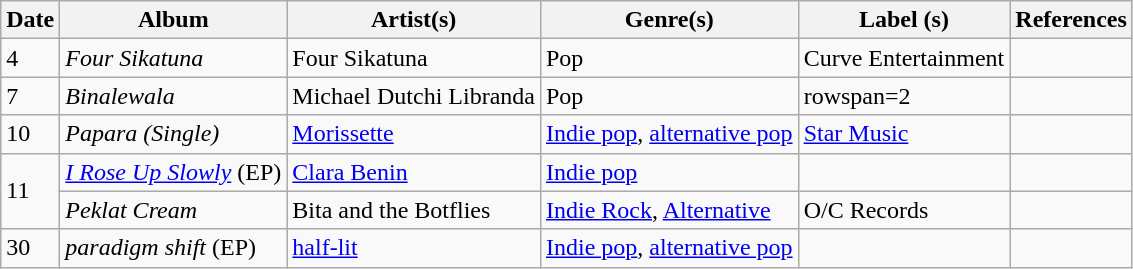<table class="wikitable">
<tr>
<th>Date</th>
<th>Album</th>
<th>Artist(s)</th>
<th>Genre(s)</th>
<th>Label (s)</th>
<th>References</th>
</tr>
<tr>
<td>4</td>
<td><em>Four Sikatuna</em></td>
<td>Four Sikatuna</td>
<td>Pop</td>
<td>Curve Entertainment</td>
<td></td>
</tr>
<tr>
<td>7</td>
<td><em>Binalewala</em></td>
<td>Michael Dutchi Libranda</td>
<td>Pop</td>
<td>rowspan=2 </td>
<td></td>
</tr>
<tr>
<td>10</td>
<td><em>Papara (Single)</em></td>
<td><a href='#'>Morissette</a></td>
<td><a href='#'>Indie pop</a>, <a href='#'>alternative pop</a></td>
<td><a href='#'>Star Music</a></td>
<td></td>
</tr>
<tr>
<td rowspan=2>11</td>
<td><em><a href='#'>I Rose Up Slowly</a></em> (EP)</td>
<td><a href='#'>Clara Benin</a></td>
<td><a href='#'>Indie pop</a></td>
<td></td>
</tr>
<tr>
<td><em>Peklat Cream</em></td>
<td>Bita and the Botflies</td>
<td><a href='#'>Indie Rock</a>, <a href='#'>Alternative</a></td>
<td>O/C Records</td>
<td></td>
</tr>
<tr>
<td>30</td>
<td><em>paradigm shift</em> (EP)</td>
<td><a href='#'>half-lit</a></td>
<td><a href='#'>Indie pop</a>, <a href='#'>alternative pop</a></td>
<td></td>
<td></td>
</tr>
</table>
